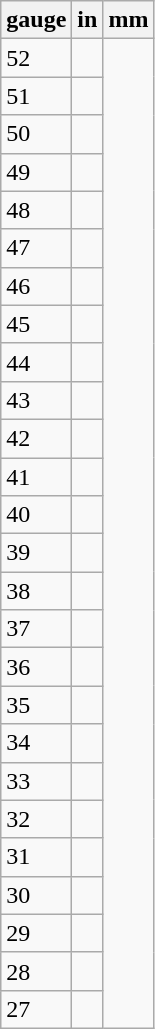<table class="wikitable">
<tr>
<th>gauge</th>
<th>in</th>
<th>mm</th>
</tr>
<tr>
<td>52</td>
<td></td>
</tr>
<tr>
<td>51</td>
<td></td>
</tr>
<tr>
<td>50</td>
<td></td>
</tr>
<tr>
<td>49</td>
<td></td>
</tr>
<tr>
<td>48</td>
<td></td>
</tr>
<tr>
<td>47</td>
<td></td>
</tr>
<tr>
<td>46</td>
<td></td>
</tr>
<tr>
<td>45</td>
<td></td>
</tr>
<tr>
<td>44</td>
<td></td>
</tr>
<tr>
<td>43</td>
<td></td>
</tr>
<tr>
<td>42</td>
<td></td>
</tr>
<tr>
<td>41</td>
<td></td>
</tr>
<tr>
<td>40</td>
<td></td>
</tr>
<tr>
<td>39</td>
<td></td>
</tr>
<tr>
<td>38</td>
<td></td>
</tr>
<tr>
<td>37</td>
<td></td>
</tr>
<tr>
<td>36</td>
<td></td>
</tr>
<tr>
<td>35</td>
<td></td>
</tr>
<tr>
<td>34</td>
<td></td>
</tr>
<tr>
<td>33</td>
<td></td>
</tr>
<tr>
<td>32</td>
<td></td>
</tr>
<tr>
<td>31</td>
<td></td>
</tr>
<tr>
<td>30</td>
<td></td>
</tr>
<tr>
<td>29</td>
<td></td>
</tr>
<tr>
<td>28</td>
<td></td>
</tr>
<tr>
<td>27</td>
<td></td>
</tr>
</table>
